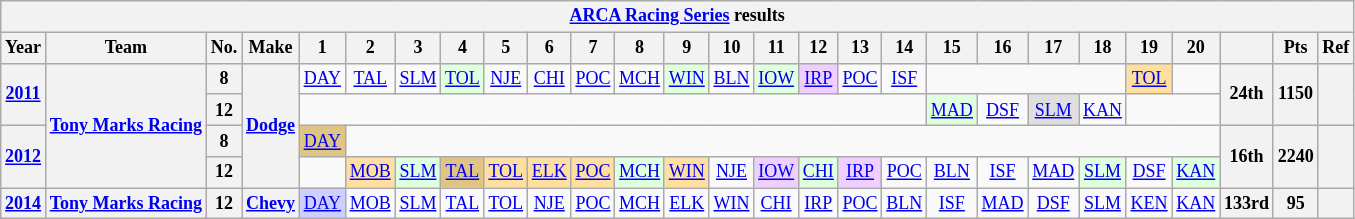<table class="wikitable" style="text-align:center; font-size:75%">
<tr>
<th colspan=48><a href='#'>ARCA Racing Series</a> results</th>
</tr>
<tr>
<th>Year</th>
<th>Team</th>
<th>No.</th>
<th>Make</th>
<th>1</th>
<th>2</th>
<th>3</th>
<th>4</th>
<th>5</th>
<th>6</th>
<th>7</th>
<th>8</th>
<th>9</th>
<th>10</th>
<th>11</th>
<th>12</th>
<th>13</th>
<th>14</th>
<th>15</th>
<th>16</th>
<th>17</th>
<th>18</th>
<th>19</th>
<th>20</th>
<th></th>
<th>Pts</th>
<th>Ref</th>
</tr>
<tr>
<th rowspan=2><a href='#'>2011</a></th>
<th rowspan=4><a href='#'>Tony Marks Racing</a></th>
<th>8</th>
<th rowspan=4><a href='#'>Dodge</a></th>
<td><a href='#'>DAY</a></td>
<td><a href='#'>TAL</a></td>
<td><a href='#'>SLM</a></td>
<td style="background:#DFFFDF;"><a href='#'>TOL</a><br></td>
<td><a href='#'>NJE</a></td>
<td><a href='#'>CHI</a></td>
<td><a href='#'>POC</a></td>
<td><a href='#'>MCH</a></td>
<td style="background:#DFFFDF;"><a href='#'>WIN</a><br></td>
<td><a href='#'>BLN</a></td>
<td style="background:#DFFFDF;"><a href='#'>IOW</a><br></td>
<td style="background:#EFCFFF;"><a href='#'>IRP</a><br></td>
<td><a href='#'>POC</a></td>
<td><a href='#'>ISF</a></td>
<td colspan=4></td>
<td style="background:#FFDF9F;"><a href='#'>TOL</a><br></td>
<td></td>
<th rowspan=2>24th</th>
<th rowspan=2>1150</th>
<th rowspan=2></th>
</tr>
<tr>
<th>12</th>
<td colspan=14></td>
<td style="background:#DFFFDF;"><a href='#'>MAD</a><br></td>
<td><a href='#'>DSF</a></td>
<td style="background:#DFDFDF;"><a href='#'>SLM</a><br></td>
<td><a href='#'>KAN</a></td>
<td colspan=2></td>
</tr>
<tr>
<th rowspan=2><a href='#'>2012</a></th>
<th>8</th>
<td style="background:#DFC484;"><a href='#'>DAY</a><br></td>
<td colspan=19></td>
<th rowspan=2>16th</th>
<th rowspan=2>2240</th>
<th rowspan=2></th>
</tr>
<tr>
<th>12</th>
<td></td>
<td style="background:#FFDF9F;"><a href='#'>MOB</a><br></td>
<td style="background:#DFFFDF;"><a href='#'>SLM</a><br></td>
<td style="background:#DFC484;"><a href='#'>TAL</a><br></td>
<td style="background:#FFDF9F;"><a href='#'>TOL</a><br></td>
<td style="background:#FFDF9F;"><a href='#'>ELK</a><br></td>
<td style="background:#FFDF9F;"><a href='#'>POC</a><br></td>
<td style="background:#DFFFDF;"><a href='#'>MCH</a><br></td>
<td style="background:#FFDF9F;"><a href='#'>WIN</a><br></td>
<td><a href='#'>NJE</a></td>
<td style="background:#EFCFFF;"><a href='#'>IOW</a><br></td>
<td style="background:#DFFFDF;"><a href='#'>CHI</a><br></td>
<td style="background:#EFCFFF;"><a href='#'>IRP</a><br></td>
<td><a href='#'>POC</a></td>
<td><a href='#'>BLN</a></td>
<td><a href='#'>ISF</a></td>
<td><a href='#'>MAD</a></td>
<td style="background:#DFFFDF;"><a href='#'>SLM</a><br></td>
<td><a href='#'>DSF</a></td>
<td style="background:#DFFFDF;"><a href='#'>KAN</a><br></td>
</tr>
<tr>
<th><a href='#'>2014</a></th>
<th><a href='#'>Tony Marks Racing</a></th>
<th>12</th>
<th><a href='#'>Chevy</a></th>
<td style="background:#CFCFFF;"><a href='#'>DAY</a><br></td>
<td><a href='#'>MOB</a></td>
<td><a href='#'>SLM</a></td>
<td><a href='#'>TAL</a></td>
<td><a href='#'>TOL</a></td>
<td><a href='#'>NJE</a></td>
<td><a href='#'>POC</a></td>
<td><a href='#'>MCH</a></td>
<td><a href='#'>ELK</a></td>
<td><a href='#'>WIN</a></td>
<td><a href='#'>CHI</a></td>
<td><a href='#'>IRP</a></td>
<td><a href='#'>POC</a></td>
<td><a href='#'>BLN</a></td>
<td><a href='#'>ISF</a></td>
<td><a href='#'>MAD</a></td>
<td><a href='#'>DSF</a></td>
<td><a href='#'>SLM</a></td>
<td><a href='#'>KEN</a></td>
<td><a href='#'>KAN</a></td>
<th>133rd</th>
<th>95</th>
<th></th>
</tr>
</table>
